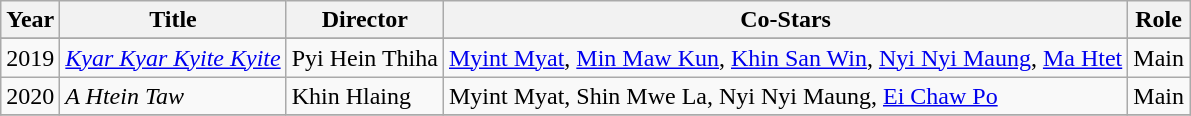<table class="wikitable sortable mw-collapsible">
<tr>
<th>Year</th>
<th>Title</th>
<th>Director</th>
<th>Co-Stars</th>
<th>Role</th>
</tr>
<tr>
</tr>
<tr>
<td>2019</td>
<td><em><a href='#'>Kyar Kyar Kyite Kyite</a></em></td>
<td>Pyi Hein Thiha</td>
<td><a href='#'>Myint Myat</a>, <a href='#'>Min Maw Kun</a>, <a href='#'>Khin San Win</a>, <a href='#'>Nyi Nyi Maung</a>, <a href='#'>Ma Htet</a></td>
<td>Main</td>
</tr>
<tr>
<td>2020</td>
<td><em>A Htein Taw</em></td>
<td>Khin Hlaing</td>
<td>Myint Myat, Shin Mwe La, Nyi Nyi Maung,  <a href='#'>Ei Chaw Po</a></td>
<td>Main</td>
</tr>
<tr>
</tr>
</table>
